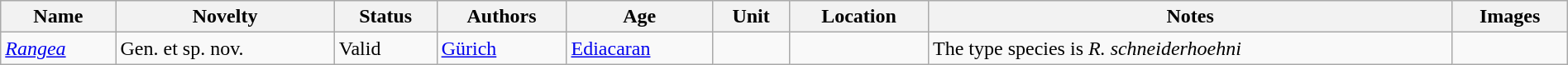<table class="wikitable sortable" align="center" width="100%">
<tr>
<th>Name</th>
<th>Novelty</th>
<th>Status</th>
<th>Authors</th>
<th>Age</th>
<th>Unit</th>
<th>Location</th>
<th>Notes</th>
<th>Images</th>
</tr>
<tr>
<td><em><a href='#'>Rangea</a></em></td>
<td>Gen. et sp. nov.</td>
<td>Valid</td>
<td><a href='#'>Gürich</a></td>
<td><a href='#'>Ediacaran</a></td>
<td></td>
<td></td>
<td>The type species is <em>R. schneiderhoehni</em></td>
<td></td>
</tr>
</table>
